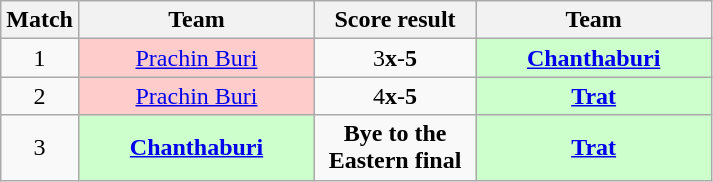<table class="wikitable" style="text-align: center">
<tr>
<th width="40pt">Match</th>
<th width="150pt">Team</th>
<th width="100pt">Score result</th>
<th width="150pt">Team</th>
</tr>
<tr>
<td>1</td>
<td style="background:#ffcccc;"> <a href='#'>Prachin Buri</a></td>
<td><span>3<strong>x</strong></span>-<strong>5</strong></td>
<td style="background:#ccffcc;">  <strong><a href='#'>Chanthaburi</a></strong></td>
</tr>
<tr>
<td>2</td>
<td style="background:#ffcccc;"> <a href='#'>Prachin Buri</a></td>
<td><span>4<strong>x</strong></span>-<strong>5</strong></td>
<td style="background:#ccffcc;"> <strong><a href='#'>Trat</a></strong></td>
</tr>
<tr>
<td>3</td>
<td style="background:#ccffcc;">  <strong><a href='#'>Chanthaburi</a></strong></td>
<td><strong>Bye to the Eastern final</strong></td>
<td style="background:#ccffcc;"> <strong><a href='#'>Trat</a></strong></td>
</tr>
</table>
